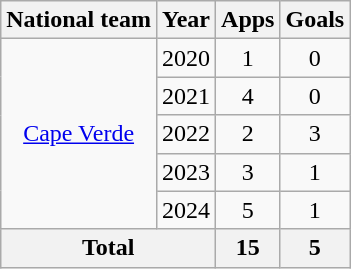<table class=wikitable style=text-align:center>
<tr>
<th>National team</th>
<th>Year</th>
<th>Apps</th>
<th>Goals</th>
</tr>
<tr>
<td rowspan="5"><a href='#'>Cape Verde</a></td>
<td>2020</td>
<td>1</td>
<td>0</td>
</tr>
<tr>
<td>2021</td>
<td>4</td>
<td>0</td>
</tr>
<tr>
<td>2022</td>
<td>2</td>
<td>3</td>
</tr>
<tr>
<td>2023</td>
<td>3</td>
<td>1</td>
</tr>
<tr>
<td>2024</td>
<td>5</td>
<td>1</td>
</tr>
<tr>
<th colspan="2">Total</th>
<th>15</th>
<th>5</th>
</tr>
</table>
